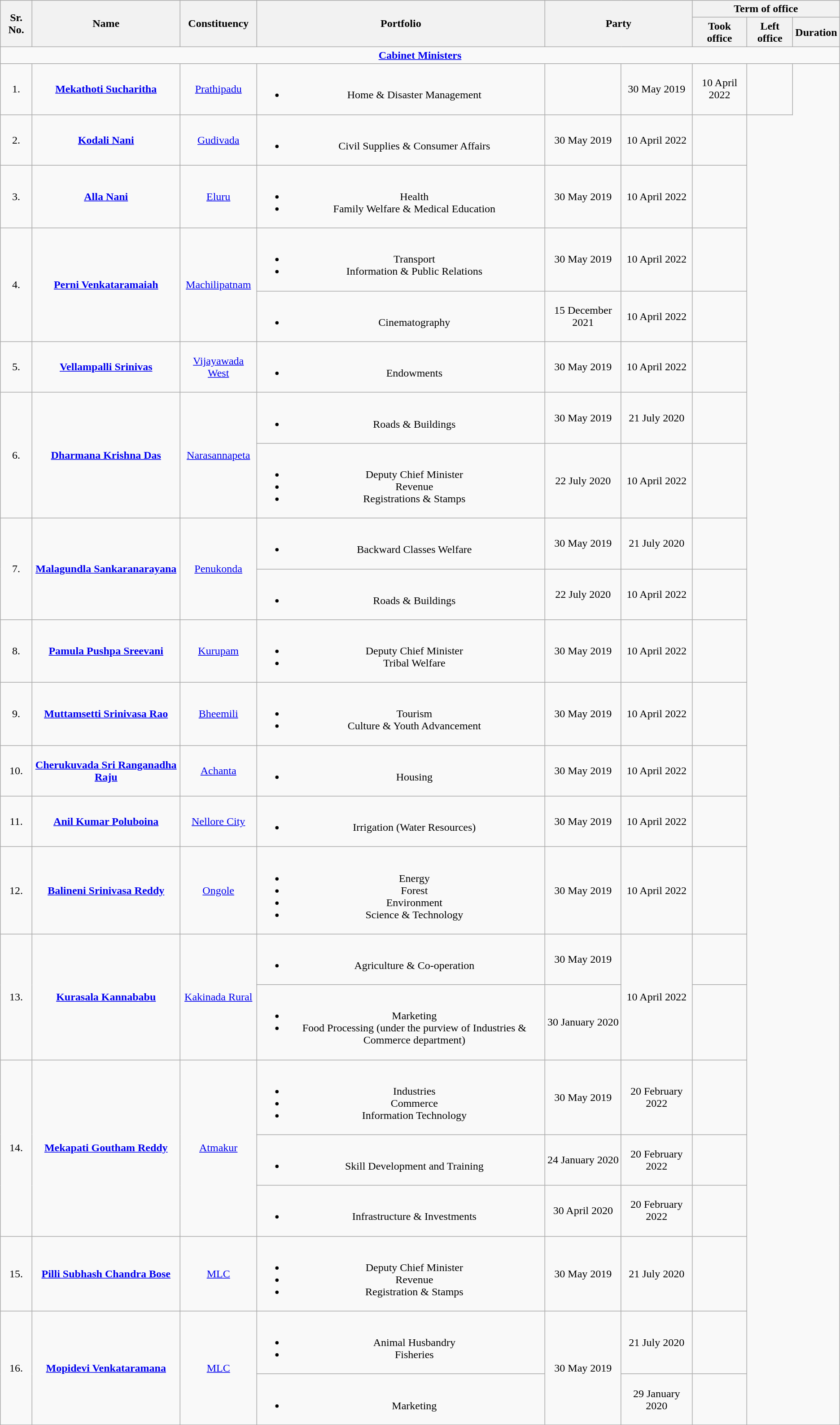<table class="wikitable sortable" style="text-align:center;">
<tr>
<th rowspan = "2">Sr. No.</th>
<th rowspan = "2">Name</th>
<th rowspan = "2">Constituency</th>
<th rowspan = "2">Portfolio</th>
<th rowspan = "2" colspan="2" scope="col">Party</th>
<th colspan="3">Term of office</th>
</tr>
<tr>
<th>Took office</th>
<th>Left office</th>
<th>Duration</th>
</tr>
<tr>
<td colspan="9" style="text-align: center;"><strong><a href='#'>Cabinet Ministers</a></strong></td>
</tr>
<tr>
<td>1.</td>
<td><strong><a href='#'>Mekathoti Sucharitha</a></strong></td>
<td><a href='#'>Prathipadu</a></td>
<td><br><ul><li>Home & Disaster Management</li></ul></td>
<td></td>
<td>30 May 2019</td>
<td>10 April 2022</td>
<td></td>
</tr>
<tr>
<td>2.</td>
<td><strong><a href='#'>Kodali Nani</a></strong></td>
<td><a href='#'>Gudivada</a></td>
<td><br><ul><li>Civil Supplies & Consumer Affairs</li></ul></td>
<td>30 May 2019</td>
<td>10 April 2022</td>
<td></td>
</tr>
<tr>
<td>3.</td>
<td><strong><a href='#'>Alla Nani</a></strong></td>
<td><a href='#'>Eluru</a></td>
<td><br><ul><li>Health</li><li>Family Welfare & Medical Education</li></ul></td>
<td>30 May 2019</td>
<td>10 April 2022</td>
<td></td>
</tr>
<tr>
<td rowspan=2>4.</td>
<td rowspan=2><strong><a href='#'>Perni Venkataramaiah</a></strong></td>
<td rowspan=2><a href='#'>Machilipatnam</a></td>
<td><br><ul><li>Transport</li><li>Information & Public Relations</li></ul></td>
<td>30 May 2019</td>
<td>10 April 2022</td>
<td></td>
</tr>
<tr>
<td><br><ul><li>Cinematography</li></ul></td>
<td>15 December 2021</td>
<td>10 April 2022</td>
<td></td>
</tr>
<tr>
<td>5.</td>
<td><strong><a href='#'>Vellampalli Srinivas</a></strong></td>
<td><a href='#'>Vijayawada West</a></td>
<td><br><ul><li>Endowments</li></ul></td>
<td>30 May 2019</td>
<td>10 April 2022</td>
<td></td>
</tr>
<tr>
<td rowspan=2>6.</td>
<td rowspan=2><strong><a href='#'>Dharmana Krishna Das</a></strong></td>
<td rowspan=2><a href='#'>Narasannapeta</a></td>
<td><br><ul><li>Roads & Buildings</li></ul></td>
<td>30 May 2019</td>
<td>21 July 2020</td>
<td></td>
</tr>
<tr>
<td><br><ul><li>Deputy Chief Minister</li><li>Revenue</li><li>Registrations & Stamps</li></ul></td>
<td>22 July 2020</td>
<td>10 April 2022</td>
<td></td>
</tr>
<tr>
<td rowspan=2>7.</td>
<td rowspan=2><strong><a href='#'>Malagundla Sankaranarayana</a></strong></td>
<td rowspan =2><a href='#'>Penukonda</a></td>
<td><br><ul><li>Backward Classes Welfare</li></ul></td>
<td>30 May 2019</td>
<td>21 July 2020</td>
<td></td>
</tr>
<tr>
<td><br><ul><li>Roads & Buildings</li></ul></td>
<td>22 July 2020</td>
<td>10 April 2022</td>
<td></td>
</tr>
<tr>
<td>8.</td>
<td><strong><a href='#'>Pamula Pushpa Sreevani</a></strong></td>
<td><a href='#'>Kurupam</a></td>
<td><br><ul><li>Deputy Chief Minister</li><li>Tribal Welfare</li></ul></td>
<td>30 May 2019</td>
<td>10 April 2022</td>
<td></td>
</tr>
<tr>
<td>9.</td>
<td><strong><a href='#'>Muttamsetti Srinivasa Rao</a></strong></td>
<td><a href='#'>Bheemili</a></td>
<td><br><ul><li>Tourism</li><li>Culture & Youth Advancement</li></ul></td>
<td>30 May 2019</td>
<td>10 April 2022</td>
<td></td>
</tr>
<tr>
<td>10.</td>
<td><strong><a href='#'>Cherukuvada Sri Ranganadha Raju</a></strong></td>
<td><a href='#'>Achanta</a></td>
<td><br><ul><li>Housing</li></ul></td>
<td>30 May 2019</td>
<td>10 April 2022</td>
<td></td>
</tr>
<tr>
<td>11.</td>
<td><strong><a href='#'>Anil Kumar Poluboina</a></strong></td>
<td><a href='#'>Nellore City</a></td>
<td><br><ul><li>Irrigation (Water Resources)</li></ul></td>
<td>30 May 2019</td>
<td>10 April 2022</td>
<td></td>
</tr>
<tr>
<td>12.</td>
<td><strong><a href='#'>Balineni Srinivasa Reddy</a></strong></td>
<td><a href='#'>Ongole</a></td>
<td><br><ul><li>Energy</li><li>Forest</li><li>Environment</li><li>Science & Technology</li></ul></td>
<td>30 May 2019</td>
<td>10 April 2022</td>
<td></td>
</tr>
<tr>
<td rowspan=2>13.</td>
<td rowspan=2><strong><a href='#'>Kurasala Kannababu</a></strong></td>
<td rowspan=2><a href='#'>Kakinada Rural</a></td>
<td><br><ul><li>Agriculture & Co-operation</li></ul></td>
<td>30 May 2019</td>
<td rowspan =2>10 April 2022</td>
<td></td>
</tr>
<tr>
<td><br><ul><li>Marketing</li><li>Food Processing (under the purview of Industries & Commerce department)</li></ul></td>
<td>30 January 2020</td>
<td></td>
</tr>
<tr>
<td rowspan=3>14.</td>
<td rowspan=3><strong><a href='#'>Mekapati Goutham Reddy</a></strong></td>
<td rowspan=3><a href='#'>Atmakur</a></td>
<td><br><ul><li>Industries</li><li>Commerce</li><li>Information Technology</li></ul></td>
<td>30 May 2019</td>
<td>20 February 2022</td>
<td></td>
</tr>
<tr>
<td><br><ul><li>Skill Development and Training</li></ul></td>
<td>24 January 2020</td>
<td>20 February 2022</td>
<td></td>
</tr>
<tr>
<td><br><ul><li>Infrastructure & Investments</li></ul></td>
<td>30 April 2020</td>
<td>20 February 2022</td>
<td></td>
</tr>
<tr>
<td>15.</td>
<td><strong><a href='#'>Pilli Subhash Chandra Bose</a></strong></td>
<td><a href='#'>MLC</a></td>
<td><br><ul><li>Deputy Chief Minister</li><li>Revenue</li><li>Registration & Stamps</li></ul></td>
<td>30 May 2019</td>
<td>21 July 2020</td>
<td></td>
</tr>
<tr>
<td rowspan =2>16.</td>
<td rowspan=2><strong><a href='#'>Mopidevi Venkataramana</a></strong></td>
<td rowspan=2><a href='#'>MLC</a></td>
<td><br><ul><li>Animal Husbandry</li><li>Fisheries</li></ul></td>
<td rowspan =2>30 May 2019</td>
<td>21 July 2020</td>
<td></td>
</tr>
<tr>
<td><br><ul><li>Marketing</li></ul></td>
<td>29 January 2020</td>
<td></td>
</tr>
</table>
